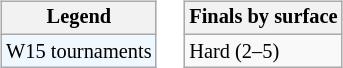<table>
<tr valign=top>
<td><br><table class=wikitable style="font-size:85%">
<tr>
<th>Legend</th>
</tr>
<tr style="background:#f0f8ff;">
<td>W15 tournaments</td>
</tr>
</table>
</td>
<td><br><table class=wikitable style="font-size:85%">
<tr>
<th>Finals by surface</th>
</tr>
<tr>
<td>Hard (2–5)</td>
</tr>
</table>
</td>
</tr>
</table>
